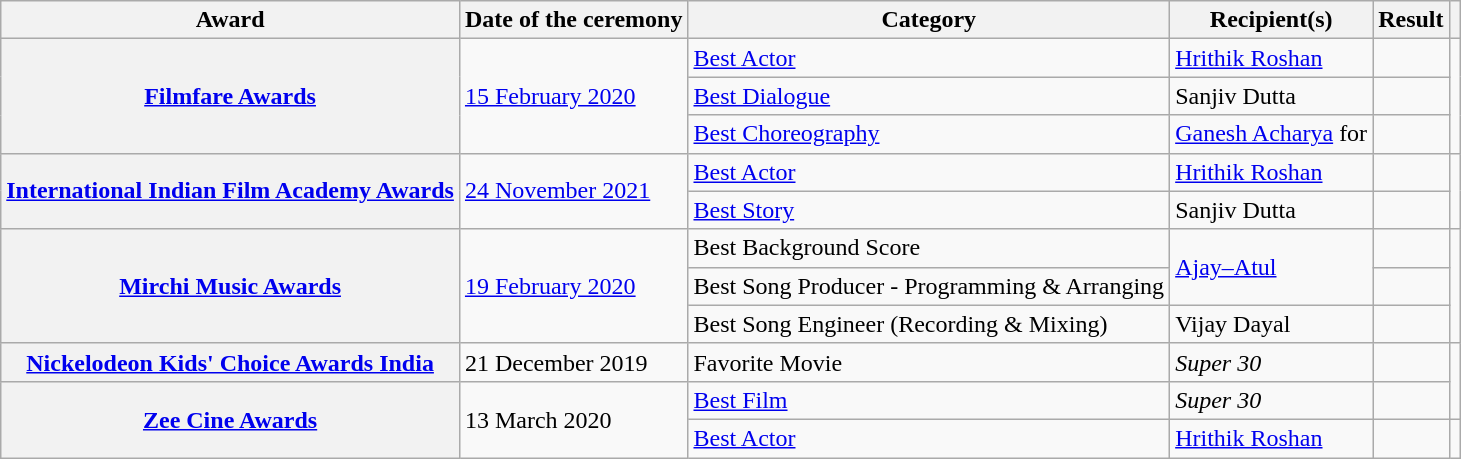<table class="wikitable plainrowheaders sortable">
<tr>
<th scope="col">Award</th>
<th scope="col">Date of the ceremony</th>
<th scope="col">Category</th>
<th scope="col">Recipient(s)</th>
<th scope="col" class="unsortable">Result</th>
<th scope="col" class="unsortable"></th>
</tr>
<tr>
<th scope="row" rowspan="3"><a href='#'>Filmfare Awards</a></th>
<td rowspan="3"><a href='#'>15 February 2020</a></td>
<td><a href='#'>Best Actor</a></td>
<td><a href='#'>Hrithik Roshan</a></td>
<td></td>
<td style="text-align:center;" rowspan="3"><br></td>
</tr>
<tr>
<td><a href='#'>Best Dialogue</a></td>
<td>Sanjiv Dutta</td>
<td></td>
</tr>
<tr>
<td><a href='#'>Best Choreography</a></td>
<td><a href='#'>Ganesh Acharya</a> for </td>
<td></td>
</tr>
<tr>
<th rowspan="2" scope="row"><a href='#'>International Indian Film Academy Awards</a></th>
<td rowspan="2"><a href='#'>24 November 2021</a></td>
<td><a href='#'>Best Actor</a></td>
<td><a href='#'>Hrithik Roshan</a></td>
<td></td>
<td rowspan="2" style="text-align:center;"></td>
</tr>
<tr>
<td><a href='#'>Best Story</a></td>
<td>Sanjiv Dutta</td>
<td></td>
</tr>
<tr>
<th rowspan="3" scope="row"><a href='#'>Mirchi Music Awards</a></th>
<td rowspan="3"><a href='#'>19 February 2020</a></td>
<td>Best Background Score</td>
<td rowspan="2"><a href='#'>Ajay–Atul</a></td>
<td></td>
<td rowspan="3" style="text-align:center;"></td>
</tr>
<tr>
<td>Best Song Producer - Programming & Arranging</td>
<td></td>
</tr>
<tr>
<td>Best Song Engineer (Recording & Mixing)</td>
<td>Vijay Dayal</td>
<td></td>
</tr>
<tr>
<th scope="row"><a href='#'>Nickelodeon Kids' Choice Awards India</a></th>
<td>21 December 2019</td>
<td>Favorite Movie</td>
<td><em>Super 30</em></td>
<td></td>
<td style="text-align:center;" rowspan="2"></td>
</tr>
<tr>
<th scope="row" rowspan="4"><a href='#'>Zee Cine Awards</a></th>
<td rowspan="4">13 March 2020</td>
<td><a href='#'>Best Film</a></td>
<td><em>Super 30</em></td>
<td></td>
</tr>
<tr>
<td><a href='#'>Best Actor</a></td>
<td><a href='#'>Hrithik Roshan</a></td>
<td></td>
<td style="text-align:center;" rowspan="4"></td>
</tr>
</table>
